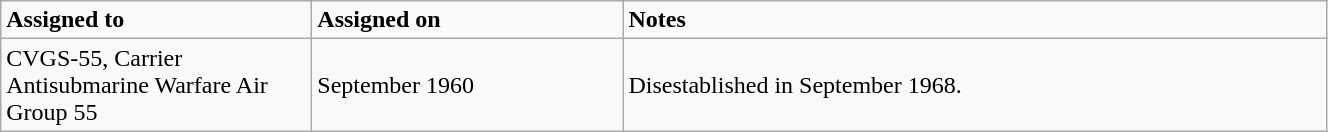<table class="wikitable" style="width: 70%;">
<tr>
<td style="width: 200px;"><strong>Assigned to</strong></td>
<td style="width: 200px;"><strong>Assigned on</strong></td>
<td><strong>Notes</strong></td>
</tr>
<tr>
<td>CVGS-55, Carrier Antisubmarine Warfare Air Group 55</td>
<td>September 1960</td>
<td>Disestablished in September 1968.</td>
</tr>
</table>
